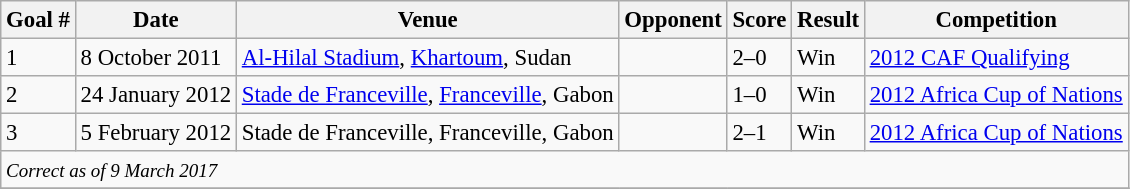<table class="wikitable" style=font-size:95%>
<tr>
<th>Goal #</th>
<th>Date</th>
<th>Venue</th>
<th>Opponent</th>
<th>Score</th>
<th>Result</th>
<th>Competition</th>
</tr>
<tr>
<td>1</td>
<td>8 October 2011</td>
<td><a href='#'>Al-Hilal Stadium</a>, <a href='#'>Khartoum</a>, Sudan</td>
<td></td>
<td>2–0</td>
<td>Win</td>
<td><a href='#'>2012 CAF Qualifying</a></td>
</tr>
<tr>
<td>2</td>
<td>24 January 2012</td>
<td><a href='#'>Stade de Franceville</a>, <a href='#'>Franceville</a>, Gabon</td>
<td></td>
<td>1–0</td>
<td>Win</td>
<td><a href='#'>2012 Africa Cup of Nations</a></td>
</tr>
<tr>
<td>3</td>
<td>5 February 2012</td>
<td>Stade de Franceville, Franceville, Gabon</td>
<td></td>
<td>2–1</td>
<td>Win</td>
<td><a href='#'>2012 Africa Cup of Nations</a></td>
</tr>
<tr>
<td colspan="12"><small><em>Correct as of 9 March 2017</em></small></td>
</tr>
<tr>
</tr>
</table>
